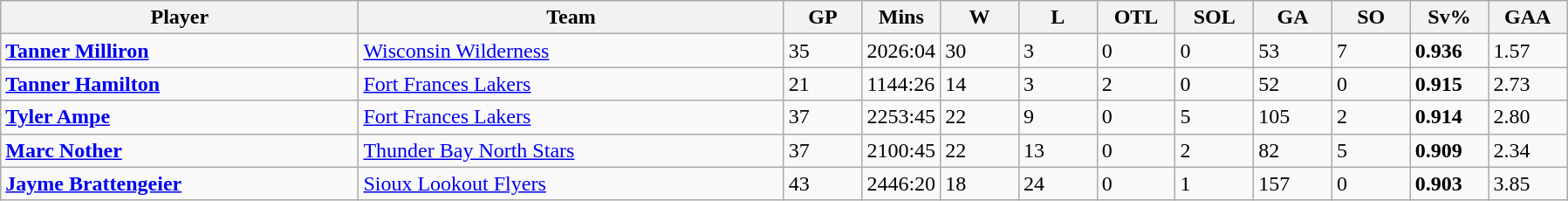<table class="wikitable">
<tr>
<th>Player</th>
<th>Team</th>
<th style=" width:5%;">GP</th>
<th style=" width:5%;">Mins</th>
<th style=" width:5%;">W</th>
<th style=" width:5%;">L</th>
<th style=" width:5%;">OTL</th>
<th style=" width:5%;">SOL</th>
<th style=" width:5%;">GA</th>
<th style=" width:5%;">SO</th>
<th style=" width:5%;">Sv%</th>
<th style=" width:5%;">GAA</th>
</tr>
<tr>
<td><strong><a href='#'>Tanner Milliron</a></strong></td>
<td><a href='#'>Wisconsin Wilderness</a></td>
<td>35</td>
<td>2026:04</td>
<td>30</td>
<td>3</td>
<td>0</td>
<td>0</td>
<td>53</td>
<td>7</td>
<td><strong>0.936</strong></td>
<td>1.57</td>
</tr>
<tr>
<td><strong><a href='#'>Tanner Hamilton</a></strong></td>
<td><a href='#'>Fort Frances Lakers</a></td>
<td>21</td>
<td>1144:26</td>
<td>14</td>
<td>3</td>
<td>2</td>
<td>0</td>
<td>52</td>
<td>0</td>
<td><strong>0.915</strong></td>
<td>2.73</td>
</tr>
<tr>
<td><strong><a href='#'>Tyler Ampe</a></strong></td>
<td><a href='#'>Fort Frances Lakers</a></td>
<td>37</td>
<td>2253:45</td>
<td>22</td>
<td>9</td>
<td>0</td>
<td>5</td>
<td>105</td>
<td>2</td>
<td><strong>0.914</strong></td>
<td>2.80</td>
</tr>
<tr>
<td><strong><a href='#'>Marc Nother</a></strong></td>
<td><a href='#'>Thunder Bay North Stars</a></td>
<td>37</td>
<td>2100:45</td>
<td>22</td>
<td>13</td>
<td>0</td>
<td>2</td>
<td>82</td>
<td>5</td>
<td><strong>0.909</strong></td>
<td>2.34</td>
</tr>
<tr>
<td><strong><a href='#'>Jayme Brattengeier</a></strong></td>
<td><a href='#'>Sioux Lookout Flyers</a></td>
<td>43</td>
<td>2446:20</td>
<td>18</td>
<td>24</td>
<td>0</td>
<td>1</td>
<td>157</td>
<td>0</td>
<td><strong>0.903</strong></td>
<td>3.85</td>
</tr>
</table>
